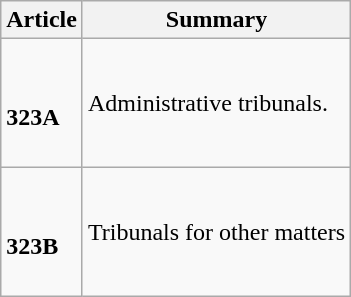<table class="wikitable">
<tr>
<th>Article</th>
<th>Summary</th>
</tr>
<tr>
<td><br><h4>323A</h4></td>
<td>Administrative tribunals.</td>
</tr>
<tr>
<td><br><h4>323B</h4></td>
<td>Tribunals for other matters</td>
</tr>
</table>
